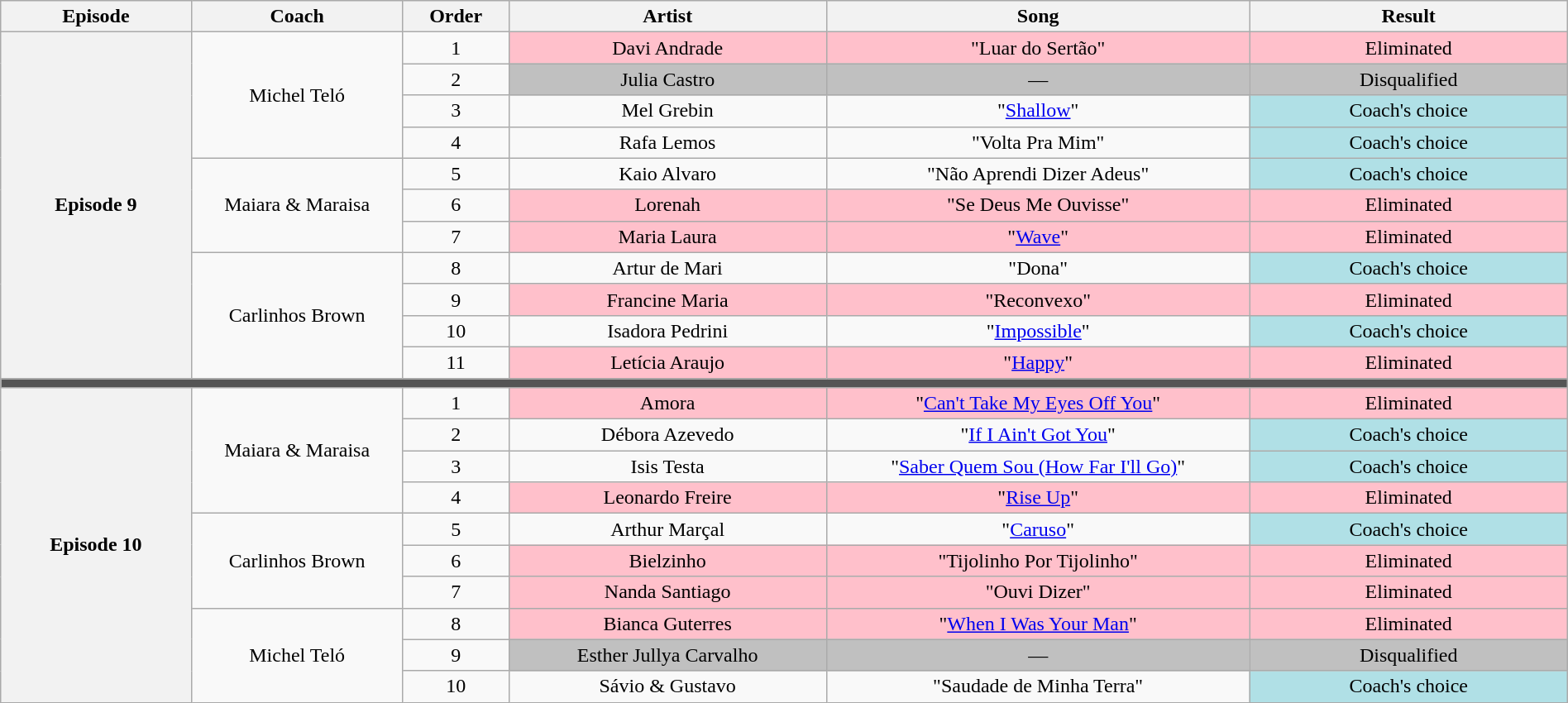<table class="wikitable" style="text-align:center; width:100%;">
<tr>
<th scope="col" width="09%">Episode</th>
<th scope="col" width="10%">Coach</th>
<th scope="col" width="05%">Order</th>
<th scope="col" width="15%">Artist</th>
<th scope="col" width="20%">Song</th>
<th scope="col" width="15%">Result</th>
</tr>
<tr>
<th scope="col" rowspan=11>Episode 9<br></th>
<td rowspan="4">Michel Teló<br></td>
<td>1</td>
<td bgcolor=FFC0CB>Davi Andrade</td>
<td bgcolor=FFC0CB>"Luar do Sertão"</td>
<td bgcolor=FFC0CB>Eliminated</td>
</tr>
<tr>
<td>2</td>
<td bgcolor=C0C0C0>Julia Castro</td>
<td bgcolor=C0C0C0>—</td>
<td bgcolor=C0C0C0>Disqualified</td>
</tr>
<tr>
<td>3</td>
<td>Mel Grebin</td>
<td>"<a href='#'>Shallow</a>"</td>
<td bgcolor=B0E0E6>Coach's choice</td>
</tr>
<tr>
<td>4</td>
<td>Rafa Lemos</td>
<td>"Volta Pra Mim"</td>
<td bgcolor=B0E0E6>Coach's choice</td>
</tr>
<tr>
<td rowspan="3">Maiara & Maraisa</td>
<td>5</td>
<td>Kaio Alvaro</td>
<td>"Não Aprendi Dizer Adeus"</td>
<td bgcolor=B0E0E6>Coach's choice</td>
</tr>
<tr>
<td>6</td>
<td bgcolor=FFC0CB>Lorenah</td>
<td bgcolor=FFC0CB>"Se Deus Me Ouvisse"</td>
<td bgcolor=FFC0CB>Eliminated</td>
</tr>
<tr>
<td>7</td>
<td bgcolor=FFC0CB>Maria Laura</td>
<td bgcolor=FFC0CB>"<a href='#'>Wave</a>"</td>
<td bgcolor=FFC0CB>Eliminated</td>
</tr>
<tr>
<td rowspan="4">Carlinhos Brown</td>
<td>8</td>
<td>Artur de Mari</td>
<td>"Dona"</td>
<td bgcolor=B0E0E6>Coach's choice</td>
</tr>
<tr>
<td>9</td>
<td bgcolor=FFC0CB>Francine Maria</td>
<td bgcolor=FFC0CB>"Reconvexo"</td>
<td bgcolor=FFC0CB>Eliminated</td>
</tr>
<tr>
<td>10</td>
<td>Isadora Pedrini</td>
<td>"<a href='#'>Impossible</a>"</td>
<td bgcolor=B0E0E6>Coach's choice</td>
</tr>
<tr>
<td>11</td>
<td bgcolor=FFC0CB>Letícia Araujo</td>
<td bgcolor=FFC0CB>"<a href='#'>Happy</a>"</td>
<td bgcolor=FFC0CB>Eliminated</td>
</tr>
<tr>
<td colspan=6 bgcolor=555555></td>
</tr>
<tr>
<th scope="col" rowspan=10>Episode 10<br></th>
<td rowspan="4">Maiara & Maraisa</td>
<td>1</td>
<td bgcolor=FFC0CB>Amora</td>
<td bgcolor=FFC0CB>"<a href='#'>Can't Take My Eyes Off You</a>"</td>
<td bgcolor=FFC0CB>Eliminated</td>
</tr>
<tr>
<td>2</td>
<td>Débora Azevedo</td>
<td>"<a href='#'>If I Ain't Got You</a>"</td>
<td bgcolor=B0E0E6>Coach's choice</td>
</tr>
<tr>
<td>3</td>
<td>Isis Testa</td>
<td>"<a href='#'>Saber Quem Sou (How Far I'll Go)</a>"</td>
<td bgcolor=B0E0E6>Coach's choice</td>
</tr>
<tr>
<td>4</td>
<td bgcolor=FFC0CB>Leonardo Freire</td>
<td bgcolor=FFC0CB>"<a href='#'>Rise Up</a>"</td>
<td bgcolor=FFC0CB>Eliminated</td>
</tr>
<tr>
<td rowspan="3">Carlinhos Brown</td>
<td>5</td>
<td>Arthur Marçal</td>
<td>"<a href='#'>Caruso</a>"</td>
<td bgcolor=B0E0E6>Coach's choice</td>
</tr>
<tr>
<td>6</td>
<td bgcolor=FFC0CB>Bielzinho</td>
<td bgcolor=FFC0CB>"Tijolinho Por Tijolinho"</td>
<td bgcolor=FFC0CB>Eliminated</td>
</tr>
<tr>
<td>7</td>
<td bgcolor=FFC0CB>Nanda Santiago</td>
<td bgcolor=FFC0CB>"Ouvi Dizer"</td>
<td bgcolor=FFC0CB>Eliminated</td>
</tr>
<tr>
<td rowspan="3">Michel Teló<br></td>
<td>8</td>
<td bgcolor=FFC0CB>Bianca Guterres</td>
<td bgcolor=FFC0CB>"<a href='#'>When I Was Your Man</a>"</td>
<td bgcolor=FFC0CB>Eliminated</td>
</tr>
<tr>
<td>9</td>
<td bgcolor=C0C0C0>Esther Jullya Carvalho</td>
<td bgcolor=C0C0C0>—</td>
<td bgcolor=C0C0C0>Disqualified</td>
</tr>
<tr>
<td>10</td>
<td>Sávio & Gustavo</td>
<td>"Saudade de Minha Terra"</td>
<td bgcolor=B0E0E6>Coach's choice</td>
</tr>
</table>
